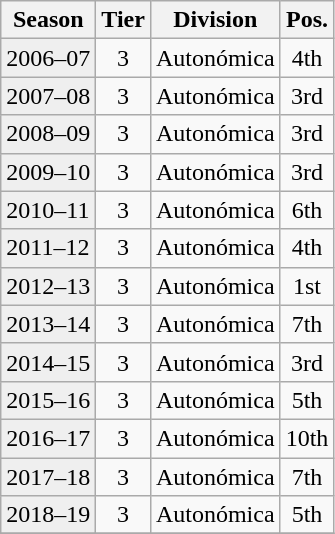<table class="wikitable">
<tr>
<th>Season</th>
<th>Tier</th>
<th>Division</th>
<th>Pos.</th>
</tr>
<tr>
<td style="background:#efefef;">2006–07</td>
<td align="center">3</td>
<td>Autonómica</td>
<td align="center">4th</td>
</tr>
<tr>
<td style="background:#efefef;">2007–08</td>
<td align="center">3</td>
<td>Autonómica</td>
<td align="center">3rd</td>
</tr>
<tr>
<td style="background:#efefef;">2008–09</td>
<td align="center">3</td>
<td>Autonómica</td>
<td align="center">3rd</td>
</tr>
<tr>
<td style="background:#efefef;">2009–10</td>
<td align="center">3</td>
<td>Autonómica</td>
<td align="center">3rd</td>
</tr>
<tr>
<td style="background:#efefef;">2010–11</td>
<td align="center">3</td>
<td>Autonómica</td>
<td align="center">6th</td>
</tr>
<tr>
<td style="background:#efefef;">2011–12</td>
<td align="center">3</td>
<td>Autonómica</td>
<td align="center">4th</td>
</tr>
<tr>
<td style="background:#efefef;">2012–13</td>
<td align="center">3</td>
<td>Autonómica</td>
<td align="center">1st</td>
</tr>
<tr>
<td style="background:#efefef;">2013–14</td>
<td align="center">3</td>
<td>Autonómica</td>
<td align="center">7th</td>
</tr>
<tr>
<td style="background:#efefef;">2014–15</td>
<td align="center">3</td>
<td>Autonómica</td>
<td align="center">3rd</td>
</tr>
<tr>
<td style="background:#efefef;">2015–16</td>
<td align="center">3</td>
<td>Autonómica</td>
<td align="center">5th</td>
</tr>
<tr>
<td style="background:#efefef;">2016–17</td>
<td align="center">3</td>
<td>Autonómica</td>
<td align="center">10th</td>
</tr>
<tr>
<td style="background:#efefef;">2017–18</td>
<td align="center">3</td>
<td>Autonómica</td>
<td align="center">7th</td>
</tr>
<tr>
<td style="background:#efefef;">2018–19</td>
<td align="center">3</td>
<td>Autonómica</td>
<td align="center">5th</td>
</tr>
<tr>
</tr>
</table>
